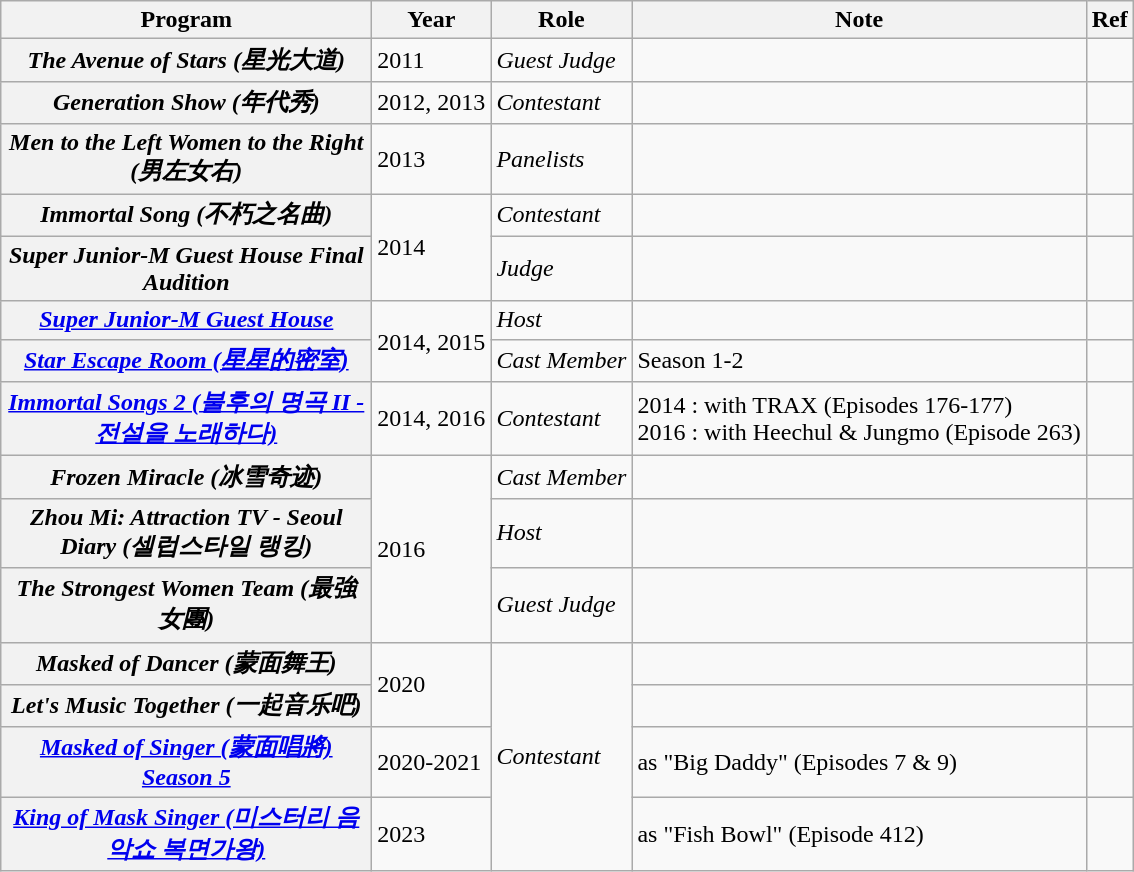<table class="wikitable plainrowheaders sortable">
<tr>
<th style=width:15em;">Program</th>
<th>Year</th>
<th>Role</th>
<th>Note</th>
<th>Ref</th>
</tr>
<tr>
<th scope=row><em>The Avenue of Stars (星光大道)</em></th>
<td>2011</td>
<td><em>Guest Judge</em></td>
<td></td>
<td rowspan="1"></td>
</tr>
<tr>
<th scope=row><em>Generation Show (年代秀)</em></th>
<td>2012, 2013</td>
<td rowspan="1"><em>Contestant</em></td>
<td></td>
<td rowspan="1"></td>
</tr>
<tr>
<th scope=row><em>Men to the Left Women to the Right (男左女右)</em></th>
<td rowspan="1">2013</td>
<td><em>Panelists</em></td>
<td></td>
<td rowspan="1"></td>
</tr>
<tr>
<th scope=row><em>Immortal Song (不朽之名曲)</em></th>
<td rowspan="2">2014</td>
<td rowspan="1"><em>Contestant</em></td>
<td></td>
<td rowspan="1"></td>
</tr>
<tr>
<th scope=row><em>Super Junior-M Guest House Final Audition</em></th>
<td><em>Judge</em></td>
<td></td>
<td rowspan="1"></td>
</tr>
<tr>
<th scope=row><em><a href='#'>Super Junior-M Guest House</a></em></th>
<td rowspan="2">2014, 2015</td>
<td><em>Host</em></td>
<td></td>
</tr>
<tr>
<th scope=row><em><a href='#'>Star Escape Room (星星的密室)</a></em></th>
<td rowspan="1"><em>Cast Member</em></td>
<td>Season 1-2</td>
<td rowspan="1"></td>
</tr>
<tr>
<th scope=row><em><a href='#'>Immortal Songs 2 (불후의 명곡 II - 전설을 노래하다)</a></em></th>
<td>2014, 2016</td>
<td><em>Contestant</em></td>
<td>2014 : with TRAX (Episodes 176-177)<br>2016 : with Heechul & Jungmo (Episode 263)</td>
<td rowspan="1"></td>
</tr>
<tr>
<th scope=row><em>Frozen Miracle (冰雪奇迹)</em></th>
<td rowspan="3">2016</td>
<td><em>Cast Member</em></td>
<td></td>
<td rowspan="1"></td>
</tr>
<tr>
<th scope=row><em>Zhou Mi: Attraction TV - Seoul Diary (셀럽스타일 랭킹)</em></th>
<td><em>Host</em></td>
<td></td>
<td></td>
</tr>
<tr>
<th scope=row><em>The Strongest Women Team (最強女團)</em></th>
<td><em>Guest Judge</em></td>
<td></td>
<td rowspan="1"></td>
</tr>
<tr>
<th scope=row><em>Masked of Dancer (蒙面舞王)</em></th>
<td rowspan="2">2020</td>
<td rowspan="4"><em>Contestant</em></td>
<td></td>
<td rowspan="1"></td>
</tr>
<tr>
<th scope=row><em>Let's Music Together (一起音乐吧)</em></th>
<td></td>
<td rowspan="1"></td>
</tr>
<tr>
<th scope=row><em><a href='#'>Masked of Singer (蒙面唱將) Season 5</a></em></th>
<td rowspan="1">2020-2021</td>
<td>as "Big Daddy" (Episodes 7 & 9)</td>
<td rowspan="1"></td>
</tr>
<tr>
<th scope=row><em><a href='#'> King of Mask Singer (미스터리 음악쇼 복면가왕)</a></em></th>
<td rowspan="1">2023</td>
<td>as "Fish Bowl" (Episode 412)</td>
<td rowspan="1"></td>
</tr>
</table>
